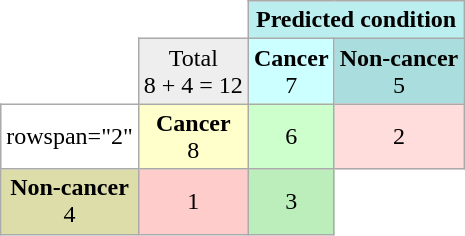<table class="wikitable" style="border:none; background:transparent; text-align:center;" align="center">
<tr>
<td rowspan="2" style="border:none;"></td>
<td style="border:none;"></td>
<td colspan="2" style="background:#bbeeee;"><strong>Predicted condition</strong></td>
</tr>
<tr>
<td style="background:#eeeeee;">Total<br>8 + 4 = 12</td>
<td style="background:#ccffff;"><strong>Cancer</strong><br>7</td>
<td style="background:#aadddd;"><strong>Non-cancer</strong><br>5</td>
</tr>
<tr>
<td>rowspan="2" </td>
<td style="background:#ffffcc;"><strong>Cancer</strong><br>8</td>
<td style="background:#ccffcc;">6</td>
<td style="background:#ffdddd;">2</td>
</tr>
<tr>
<td style="background:#ddddaa;"><strong>Non-cancer</strong><br>4</td>
<td style="background:#ffcccc;">1</td>
<td style="background:#bbeebb;">3</td>
</tr>
</table>
